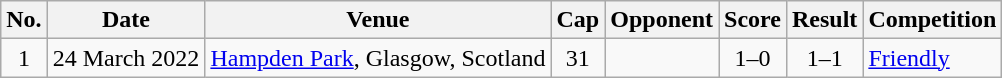<table class="wikitable">
<tr>
<th scope="col">No.</th>
<th scope="col">Date</th>
<th scope="col">Venue</th>
<th scope="col">Cap</th>
<th scope="col">Opponent</th>
<th scope="col">Score</th>
<th scope="col">Result</th>
<th scope="col">Competition</th>
</tr>
<tr>
<td align="center">1</td>
<td>24 March 2022</td>
<td><a href='#'>Hampden Park</a>, Glasgow, Scotland</td>
<td align="center">31</td>
<td></td>
<td align="center">1–0</td>
<td align="center">1–1</td>
<td><a href='#'>Friendly</a></td>
</tr>
</table>
